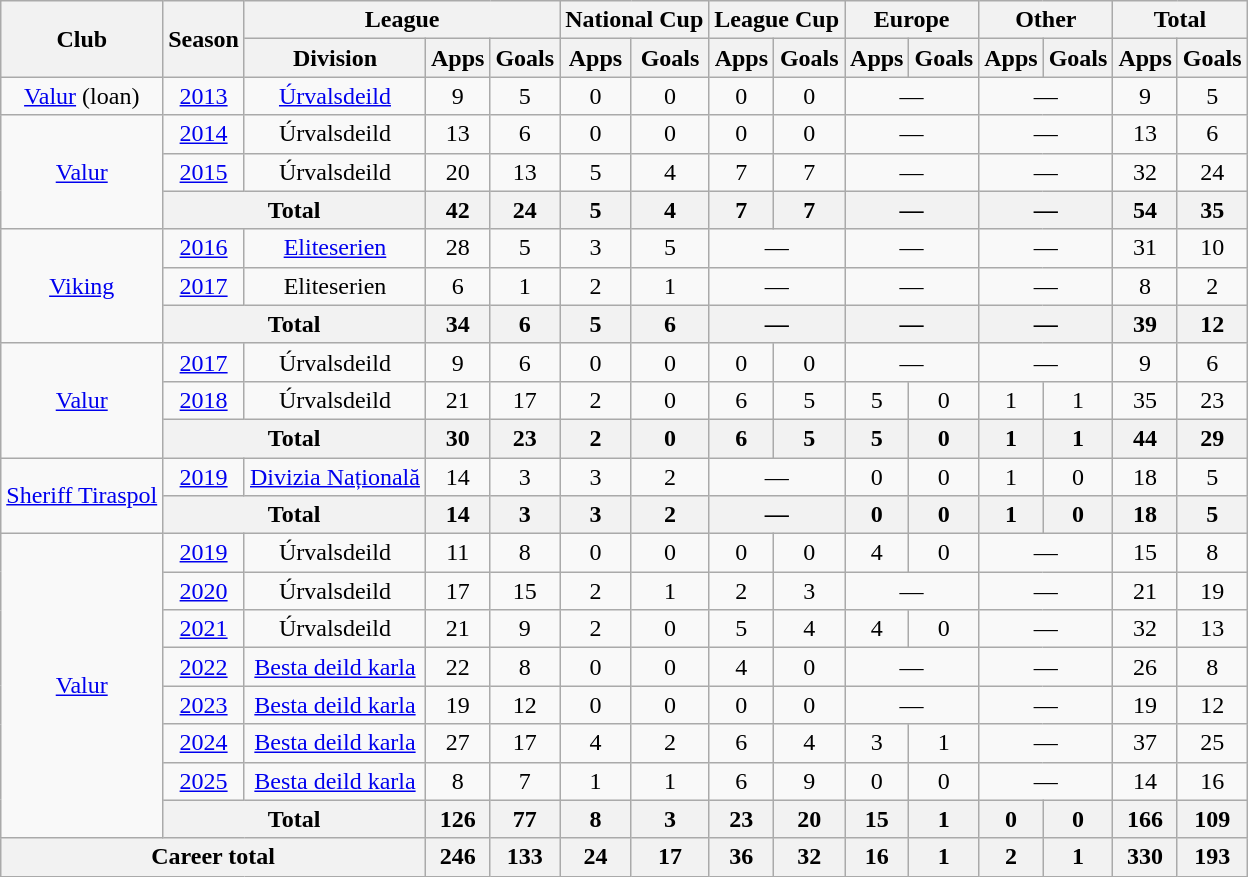<table class="wikitable" style="text-align: center;">
<tr>
<th rowspan="2">Club</th>
<th rowspan="2">Season</th>
<th colspan="3">League</th>
<th colspan="2">National Cup</th>
<th colspan="2">League Cup</th>
<th colspan="2">Europe</th>
<th colspan="2">Other</th>
<th colspan="2">Total</th>
</tr>
<tr>
<th>Division</th>
<th>Apps</th>
<th>Goals</th>
<th>Apps</th>
<th>Goals</th>
<th>Apps</th>
<th>Goals</th>
<th>Apps</th>
<th>Goals</th>
<th>Apps</th>
<th>Goals</th>
<th>Apps</th>
<th>Goals</th>
</tr>
<tr>
<td><a href='#'>Valur</a> (loan)</td>
<td><a href='#'>2013</a></td>
<td><a href='#'>Úrvalsdeild</a></td>
<td>9</td>
<td>5</td>
<td>0</td>
<td>0</td>
<td>0</td>
<td>0</td>
<td colspan="2">—</td>
<td colspan="2">—</td>
<td>9</td>
<td>5</td>
</tr>
<tr>
<td rowspan="3"><a href='#'>Valur</a></td>
<td><a href='#'>2014</a></td>
<td>Úrvalsdeild</td>
<td>13</td>
<td>6</td>
<td>0</td>
<td>0</td>
<td>0</td>
<td>0</td>
<td colspan="2">—</td>
<td colspan="2">—</td>
<td>13</td>
<td>6</td>
</tr>
<tr>
<td><a href='#'>2015</a></td>
<td>Úrvalsdeild</td>
<td>20</td>
<td>13</td>
<td>5</td>
<td>4</td>
<td>7</td>
<td>7</td>
<td colspan="2">—</td>
<td colspan="2">—</td>
<td>32</td>
<td>24</td>
</tr>
<tr>
<th colspan="2">Total</th>
<th>42</th>
<th>24</th>
<th>5</th>
<th>4</th>
<th>7</th>
<th>7</th>
<th colspan="2">—</th>
<th colspan="2">—</th>
<th>54</th>
<th>35</th>
</tr>
<tr>
<td rowspan="3"><a href='#'>Viking</a></td>
<td><a href='#'>2016</a></td>
<td><a href='#'>Eliteserien</a></td>
<td>28</td>
<td>5</td>
<td>3</td>
<td>5</td>
<td colspan="2">—</td>
<td colspan="2">—</td>
<td colspan="2">—</td>
<td>31</td>
<td>10</td>
</tr>
<tr>
<td><a href='#'>2017</a></td>
<td>Eliteserien</td>
<td>6</td>
<td>1</td>
<td>2</td>
<td>1</td>
<td colspan="2">—</td>
<td colspan="2">—</td>
<td colspan="2">—</td>
<td>8</td>
<td>2</td>
</tr>
<tr>
<th colspan="2">Total</th>
<th>34</th>
<th>6</th>
<th>5</th>
<th>6</th>
<th colspan="2">—</th>
<th colspan="2">—</th>
<th colspan="2">—</th>
<th>39</th>
<th>12</th>
</tr>
<tr>
<td rowspan="3"><a href='#'>Valur</a></td>
<td><a href='#'>2017</a></td>
<td>Úrvalsdeild</td>
<td>9</td>
<td>6</td>
<td>0</td>
<td>0</td>
<td>0</td>
<td>0</td>
<td colspan="2">—</td>
<td colspan="2">—</td>
<td>9</td>
<td>6</td>
</tr>
<tr>
<td><a href='#'>2018</a></td>
<td>Úrvalsdeild</td>
<td>21</td>
<td>17</td>
<td>2</td>
<td>0</td>
<td>6</td>
<td>5</td>
<td>5</td>
<td>0</td>
<td>1</td>
<td>1</td>
<td>35</td>
<td>23</td>
</tr>
<tr>
<th colspan="2">Total</th>
<th>30</th>
<th>23</th>
<th>2</th>
<th>0</th>
<th>6</th>
<th>5</th>
<th>5</th>
<th>0</th>
<th>1</th>
<th>1</th>
<th>44</th>
<th>29</th>
</tr>
<tr>
<td rowspan="2"><a href='#'>Sheriff Tiraspol</a></td>
<td><a href='#'>2019</a></td>
<td><a href='#'>Divizia Națională</a></td>
<td>14</td>
<td>3</td>
<td>3</td>
<td>2</td>
<td colspan="2">—</td>
<td>0</td>
<td>0</td>
<td>1</td>
<td>0</td>
<td>18</td>
<td>5</td>
</tr>
<tr>
<th colspan="2">Total</th>
<th>14</th>
<th>3</th>
<th>3</th>
<th>2</th>
<th colspan="2">—</th>
<th>0</th>
<th>0</th>
<th>1</th>
<th>0</th>
<th>18</th>
<th>5</th>
</tr>
<tr>
<td rowspan="8"><a href='#'>Valur</a></td>
<td><a href='#'>2019</a></td>
<td>Úrvalsdeild</td>
<td>11</td>
<td>8</td>
<td>0</td>
<td>0</td>
<td>0</td>
<td>0</td>
<td>4</td>
<td>0</td>
<td colspan="2">—</td>
<td>15</td>
<td>8</td>
</tr>
<tr>
<td><a href='#'>2020</a></td>
<td>Úrvalsdeild</td>
<td>17</td>
<td>15</td>
<td>2</td>
<td>1</td>
<td>2</td>
<td>3</td>
<td colspan="2">—</td>
<td colspan="2">—</td>
<td>21</td>
<td>19</td>
</tr>
<tr>
<td><a href='#'>2021</a></td>
<td>Úrvalsdeild</td>
<td>21</td>
<td>9</td>
<td>2</td>
<td>0</td>
<td>5</td>
<td>4</td>
<td>4</td>
<td>0</td>
<td colspan="2">—</td>
<td>32</td>
<td>13</td>
</tr>
<tr>
<td><a href='#'>2022</a></td>
<td><a href='#'>Besta deild karla</a></td>
<td>22</td>
<td>8</td>
<td>0</td>
<td>0</td>
<td>4</td>
<td>0</td>
<td colspan="2">—</td>
<td colspan="2">—</td>
<td>26</td>
<td>8</td>
</tr>
<tr>
<td><a href='#'>2023</a></td>
<td><a href='#'>Besta deild karla</a></td>
<td>19</td>
<td>12</td>
<td>0</td>
<td>0</td>
<td>0</td>
<td>0</td>
<td colspan="2">—</td>
<td colspan="2">—</td>
<td>19</td>
<td>12</td>
</tr>
<tr>
<td><a href='#'>2024</a></td>
<td><a href='#'>Besta deild karla</a></td>
<td>27</td>
<td>17</td>
<td>4</td>
<td>2</td>
<td>6</td>
<td>4</td>
<td>3</td>
<td>1</td>
<td colspan="2">—</td>
<td>37</td>
<td>25</td>
</tr>
<tr>
<td><a href='#'>2025</a></td>
<td><a href='#'>Besta deild karla</a></td>
<td>8</td>
<td>7</td>
<td>1</td>
<td>1</td>
<td>6</td>
<td>9</td>
<td>0</td>
<td>0</td>
<td colspan="2">—</td>
<td>14</td>
<td>16</td>
</tr>
<tr>
<th colspan="2">Total</th>
<th>126</th>
<th>77</th>
<th>8</th>
<th>3</th>
<th>23</th>
<th>20</th>
<th>15</th>
<th>1</th>
<th>0</th>
<th>0</th>
<th>166</th>
<th>109</th>
</tr>
<tr>
<th colspan="3">Career total</th>
<th>246</th>
<th>133</th>
<th>24</th>
<th>17</th>
<th>36</th>
<th>32</th>
<th>16</th>
<th>1</th>
<th>2</th>
<th>1</th>
<th>330</th>
<th>193</th>
</tr>
</table>
